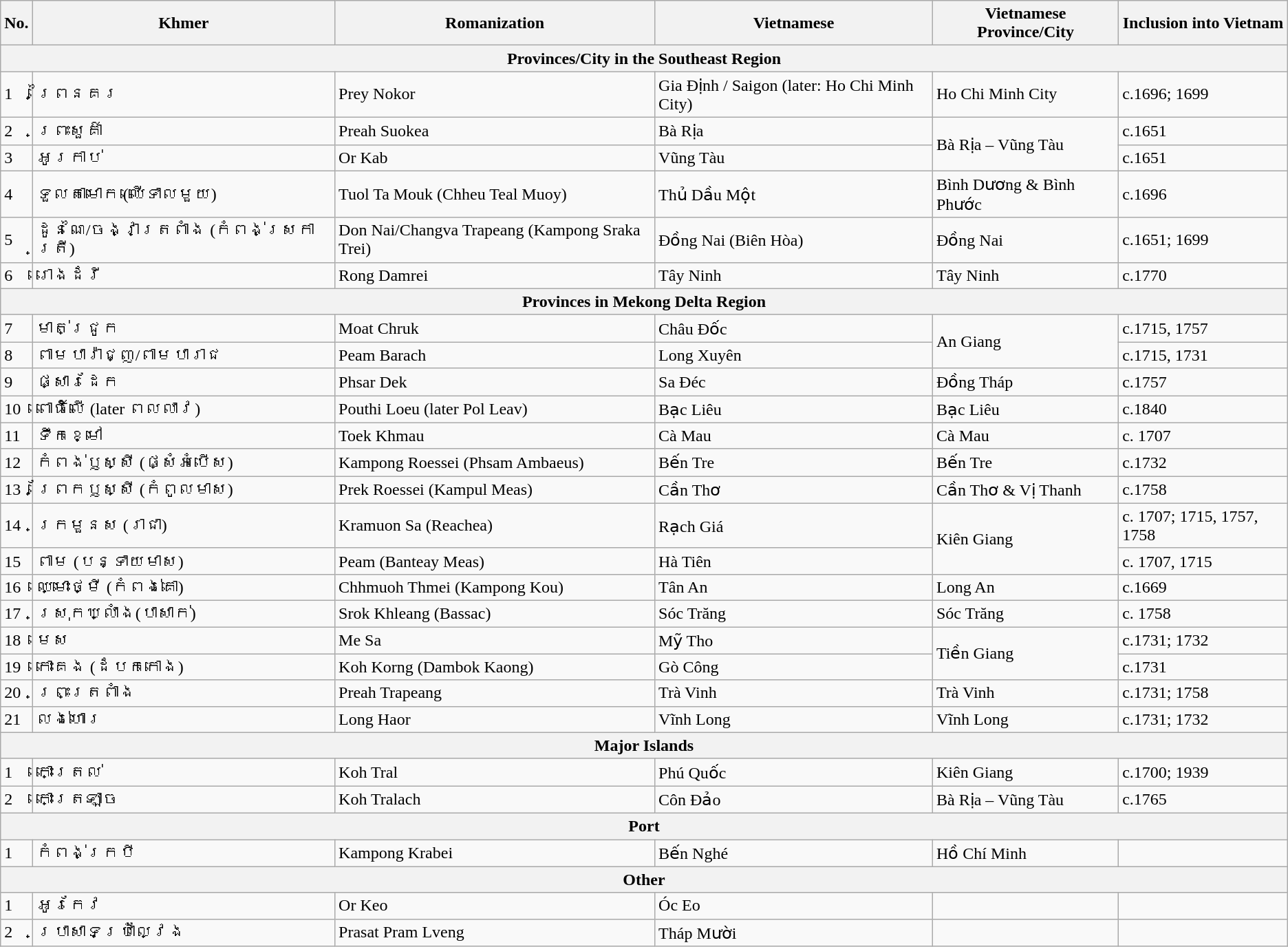<table class="wikitable sortable mw-collapsible">
<tr>
<th scope="col">No.</th>
<th scope="col">Khmer</th>
<th scope="col">Romanization</th>
<th scope="col">Vietnamese</th>
<th scope="col">Vietnamese Province/City</th>
<th scope="col">Inclusion into Vietnam</th>
</tr>
<tr>
<th colspan="6">Provinces/City in the Southeast Region</th>
</tr>
<tr>
<td>1</td>
<td>ព្រៃនគរ</td>
<td>Prey Nokor</td>
<td>Gia Định / Saigon (later: Ho Chi Minh City)</td>
<td>Ho Chi Minh City</td>
<td>c.1696; 1699</td>
</tr>
<tr>
<td>2</td>
<td>ព្រះសួគ៌ា</td>
<td>Preah Suokea</td>
<td>Bà Rịa</td>
<td rowspan="2">Bà Rịa – Vũng Tàu</td>
<td>c.1651</td>
</tr>
<tr>
<td>3</td>
<td>អូរកាប់</td>
<td>Or Kab</td>
<td>Vũng Tàu</td>
<td>c.1651</td>
</tr>
<tr>
<td>4</td>
<td>ទួលតាមោក (ឈើទាលមួយ)</td>
<td>Tuol Ta Mouk (Chheu Teal Muoy)</td>
<td>Thủ Dầu Một</td>
<td>Bình Dương & Bình Phước</td>
<td>c.1696</td>
</tr>
<tr>
<td>5</td>
<td>ដូនណៃ/ចង្វាត្រពាំង (កំពង់ស្រកាត្រី)</td>
<td>Don Nai/Changva Trapeang (Kampong Sraka Trei)</td>
<td>Đồng Nai (Biên Hòa)</td>
<td>Đồng Nai</td>
<td>c.1651; 1699</td>
</tr>
<tr>
<td>6</td>
<td>រោងដំរី</td>
<td>Rong Damrei</td>
<td>Tây Ninh</td>
<td>Tây Ninh</td>
<td>c.1770</td>
</tr>
<tr>
<th colspan="6">Provinces in Mekong Delta Region</th>
</tr>
<tr>
<td>7</td>
<td>មាត់ជ្រូក</td>
<td>Moat Chruk</td>
<td>Châu Đốc</td>
<td rowspan="2">An Giang</td>
<td>c.1715, 1757</td>
</tr>
<tr>
<td>8</td>
<td>ពាមបារ៉ាជ្ញ/ពាមបារាជ</td>
<td>Peam Barach</td>
<td>Long Xuyên</td>
<td>c.1715, 1731</td>
</tr>
<tr>
<td>9</td>
<td>ផ្សារដែក</td>
<td>Phsar Dek</td>
<td>Sa Đéc</td>
<td>Đồng Tháp</td>
<td>c.1757</td>
</tr>
<tr>
<td>10</td>
<td>ពោធិ៍លើ (later ពលលាវ)</td>
<td>Pouthi Loeu (later Pol Leav)</td>
<td>Bạc Liêu</td>
<td>Bạc Liêu</td>
<td>c.1840</td>
</tr>
<tr>
<td>11</td>
<td>ទឹកខ្មៅ</td>
<td>Toek Khmau</td>
<td>Cà Mau</td>
<td>Cà Mau</td>
<td>c. 1707</td>
</tr>
<tr>
<td>12</td>
<td>កំពង់ឫស្សី (ផ្សំអំបើស)</td>
<td>Kampong Roessei (Phsam Ambaeus)</td>
<td>Bến Tre</td>
<td>Bến Tre</td>
<td>c.1732</td>
</tr>
<tr>
<td>13</td>
<td>ព្រែកឫស្សី (កំពូលមាស)</td>
<td>Prek Roessei (Kampul Meas)</td>
<td>Cần Thơ</td>
<td>Cần Thơ & Vị Thanh</td>
<td>c.1758</td>
</tr>
<tr>
<td>14</td>
<td>ក្រមួនស (រាជា)</td>
<td>Kramuon Sa (Reachea)</td>
<td>Rạch Giá</td>
<td rowspan="2">Kiên Giang</td>
<td>c. 1707; 1715, 1757, 1758</td>
</tr>
<tr>
<td>15</td>
<td>ពាម (បន្ទាយមាស)</td>
<td>Peam (Banteay Meas)</td>
<td>Hà Tiên</td>
<td>c. 1707, 1715</td>
</tr>
<tr>
<td>16</td>
<td>ឈ្មោះថ្មី (កំពង់គោ)</td>
<td>Chhmuoh Thmei (Kampong Kou)</td>
<td>Tân An</td>
<td>Long An</td>
<td>c.1669</td>
</tr>
<tr>
<td>17</td>
<td>ស្រុកឃ្លាំង(បាសាក់)</td>
<td>Srok Khleang (Bassac)</td>
<td>Sóc Trăng</td>
<td>Sóc Trăng</td>
<td>c. 1758</td>
</tr>
<tr>
<td>18</td>
<td>មេស</td>
<td>Me Sa</td>
<td>Mỹ Tho</td>
<td rowspan="2">Tiền Giang</td>
<td>c.1731; 1732</td>
</tr>
<tr>
<td>19</td>
<td>កោះគង (ដំបកកោង)</td>
<td>Koh Korng (Dambok Kaong)</td>
<td>Gò Công</td>
<td>c.1731</td>
</tr>
<tr>
<td>20</td>
<td>ព្រះត្រពាំង</td>
<td>Preah Trapeang</td>
<td>Trà Vinh</td>
<td>Trà Vinh</td>
<td>c.1731; 1758</td>
</tr>
<tr>
<td>21</td>
<td>លង់ហោរ</td>
<td>Long Haor</td>
<td>Vĩnh Long</td>
<td>Vĩnh Long</td>
<td>c.1731; 1732</td>
</tr>
<tr>
<th colspan="6">Major Islands</th>
</tr>
<tr>
<td>1</td>
<td>កោះត្រល់</td>
<td>Koh Tral</td>
<td>Phú Quốc</td>
<td>Kiên Giang</td>
<td>c.1700; 1939</td>
</tr>
<tr>
<td>2</td>
<td>កោះត្រឡាច</td>
<td>Koh Tralach</td>
<td>Côn Đảo</td>
<td>Bà Rịa – Vũng Tàu</td>
<td>c.1765</td>
</tr>
<tr>
<th colspan="6">Port</th>
</tr>
<tr>
<td>1</td>
<td>កំពង់ក្របី</td>
<td>Kampong Krabei</td>
<td>Bến Nghé</td>
<td>Hồ Chí Minh</td>
<td></td>
</tr>
<tr>
<th colspan="6">Other</th>
</tr>
<tr>
<td>1</td>
<td>អូរកែវ</td>
<td>Or Keo</td>
<td>Óc Eo</td>
<td></td>
<td></td>
</tr>
<tr>
<td>2</td>
<td>ប្រាសាទប្រាំល្វែង</td>
<td>Prasat Pram Lveng</td>
<td>Tháp Mười</td>
<td></td>
<td></td>
</tr>
</table>
